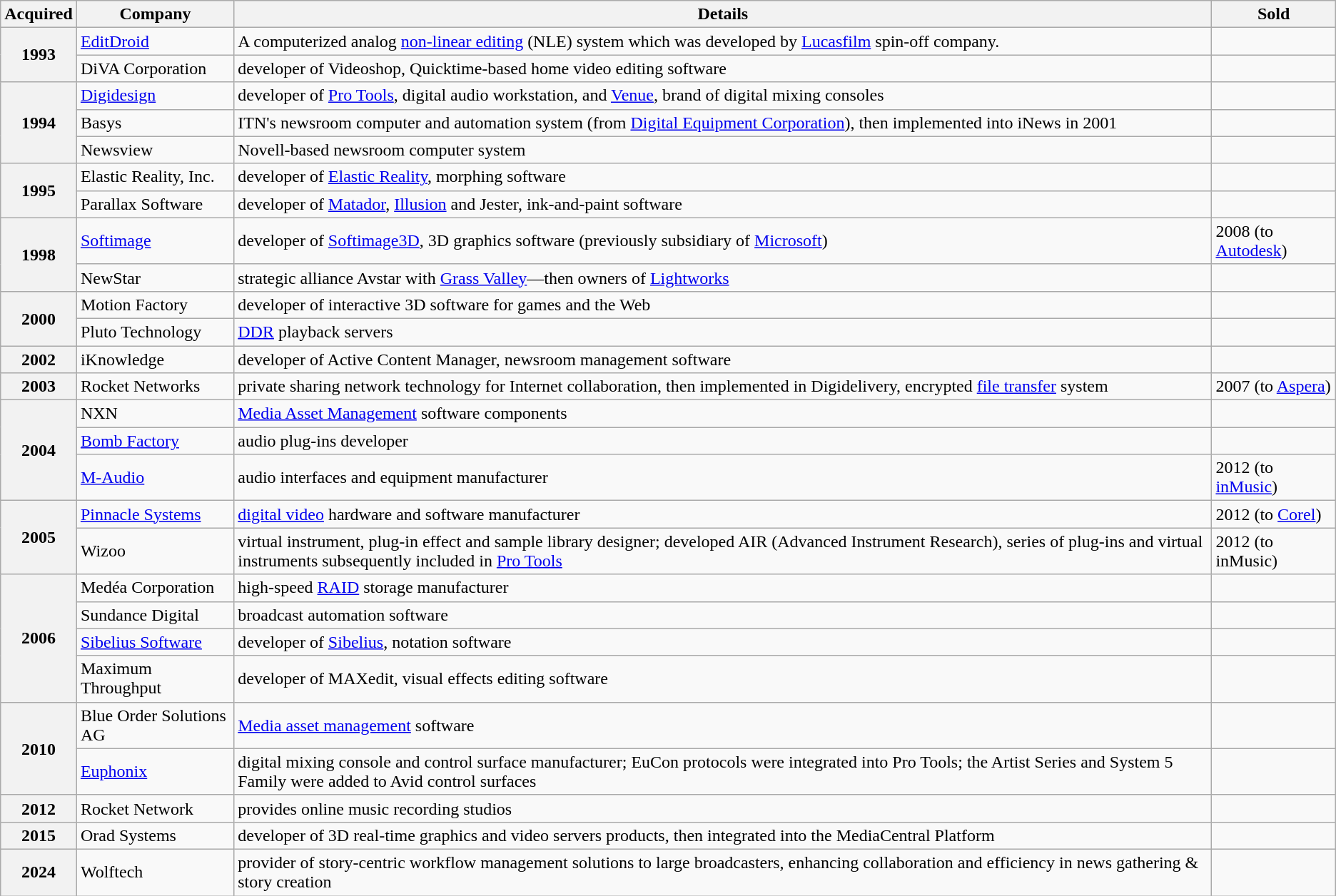<table class="wikitable">
<tr style="text-align:left">
<th>Acquired</th>
<th>Company</th>
<th>Details</th>
<th>Sold</th>
</tr>
<tr>
<th rowspan="2">1993</th>
<td><a href='#'>EditDroid</a></td>
<td>A computerized analog <a href='#'>non-linear editing</a> (NLE) system which was developed by <a href='#'>Lucasfilm</a> spin-off company.</td>
<td></td>
</tr>
<tr>
<td>DiVA Corporation</td>
<td>developer of Videoshop, Quicktime-based home video editing software</td>
<td></td>
</tr>
<tr>
<th rowspan="3">1994</th>
<td><a href='#'>Digidesign</a></td>
<td>developer of <a href='#'>Pro Tools</a>, digital audio workstation, and <a href='#'>Venue</a>, brand of digital mixing consoles</td>
<td></td>
</tr>
<tr>
<td>Basys</td>
<td>ITN's newsroom computer and automation system (from <a href='#'>Digital Equipment Corporation</a>), then implemented into iNews in 2001</td>
<td></td>
</tr>
<tr>
<td>Newsview</td>
<td>Novell-based newsroom computer system</td>
<td></td>
</tr>
<tr>
<th rowspan="2">1995</th>
<td>Elastic Reality, Inc.</td>
<td>developer of <a href='#'>Elastic Reality</a>, morphing software</td>
<td></td>
</tr>
<tr>
<td>Parallax Software</td>
<td>developer of <a href='#'>Matador</a>, <a href='#'>Illusion</a> and Jester, ink-and-paint software</td>
<td></td>
</tr>
<tr>
<th rowspan="2">1998</th>
<td><a href='#'>Softimage</a></td>
<td>developer of <a href='#'>Softimage3D</a>, 3D graphics software (previously subsidiary of <a href='#'>Microsoft</a>)</td>
<td>2008 (to <a href='#'>Autodesk</a>)</td>
</tr>
<tr>
<td>NewStar</td>
<td>strategic alliance Avstar with <a href='#'>Grass Valley</a>—then owners of <a href='#'>Lightworks</a></td>
<td></td>
</tr>
<tr>
<th rowspan="2">2000</th>
<td>Motion Factory</td>
<td>developer of interactive 3D software for games and the Web</td>
<td></td>
</tr>
<tr>
<td>Pluto Technology</td>
<td><a href='#'>DDR</a> playback servers</td>
<td></td>
</tr>
<tr>
<th>2002</th>
<td>iKnowledge</td>
<td>developer of Active Content Manager, newsroom management software</td>
<td></td>
</tr>
<tr>
<th>2003</th>
<td>Rocket Networks</td>
<td>private sharing network technology for Internet collaboration, then implemented in Digidelivery, encrypted <a href='#'>file transfer</a> system</td>
<td>2007 (to <a href='#'>Aspera</a>)</td>
</tr>
<tr>
<th rowspan="3">2004</th>
<td>NXN</td>
<td><a href='#'>Media Asset Management</a> software components</td>
<td></td>
</tr>
<tr>
<td><a href='#'>Bomb Factory</a></td>
<td>audio plug-ins developer</td>
<td></td>
</tr>
<tr>
<td><a href='#'>M-Audio</a></td>
<td>audio interfaces and equipment manufacturer</td>
<td>2012 (to <a href='#'>inMusic</a>)</td>
</tr>
<tr>
<th rowspan="2">2005</th>
<td><a href='#'>Pinnacle Systems</a></td>
<td><a href='#'>digital video</a> hardware and software manufacturer</td>
<td>2012 (to <a href='#'>Corel</a>)</td>
</tr>
<tr>
<td>Wizoo</td>
<td>virtual instrument, plug-in effect and sample library designer; developed AIR (Advanced Instrument Research), series of plug-ins and virtual instruments subsequently included in <a href='#'>Pro Tools</a></td>
<td>2012 (to inMusic)</td>
</tr>
<tr>
<th rowspan="4">2006</th>
<td>Medéa Corporation</td>
<td>high-speed <a href='#'>RAID</a> storage manufacturer</td>
<td></td>
</tr>
<tr>
<td>Sundance Digital</td>
<td>broadcast automation software</td>
<td></td>
</tr>
<tr>
<td><a href='#'>Sibelius Software</a></td>
<td>developer of <a href='#'>Sibelius</a>, notation software</td>
<td></td>
</tr>
<tr>
<td>Maximum Throughput</td>
<td>developer of MAXedit, visual effects editing software</td>
<td></td>
</tr>
<tr>
<th rowspan="2">2010</th>
<td>Blue Order Solutions AG</td>
<td><a href='#'>Media asset management</a> software</td>
<td></td>
</tr>
<tr>
<td><a href='#'>Euphonix</a></td>
<td>digital mixing console and control surface manufacturer; EuCon protocols were integrated into Pro Tools; the Artist Series and System 5 Family were added to Avid control surfaces</td>
<td></td>
</tr>
<tr>
<th>2012</th>
<td>Rocket Network</td>
<td>provides online music recording studios</td>
<td></td>
</tr>
<tr>
<th>2015</th>
<td>Orad Systems</td>
<td>developer of 3D real-time graphics and video servers products, then integrated into the MediaCentral Platform</td>
<td></td>
</tr>
<tr>
<th>2024</th>
<td>Wolftech</td>
<td>provider of story-centric workflow management solutions to large broadcasters, enhancing collaboration and efficiency in news gathering & story creation</td>
<td></td>
</tr>
</table>
